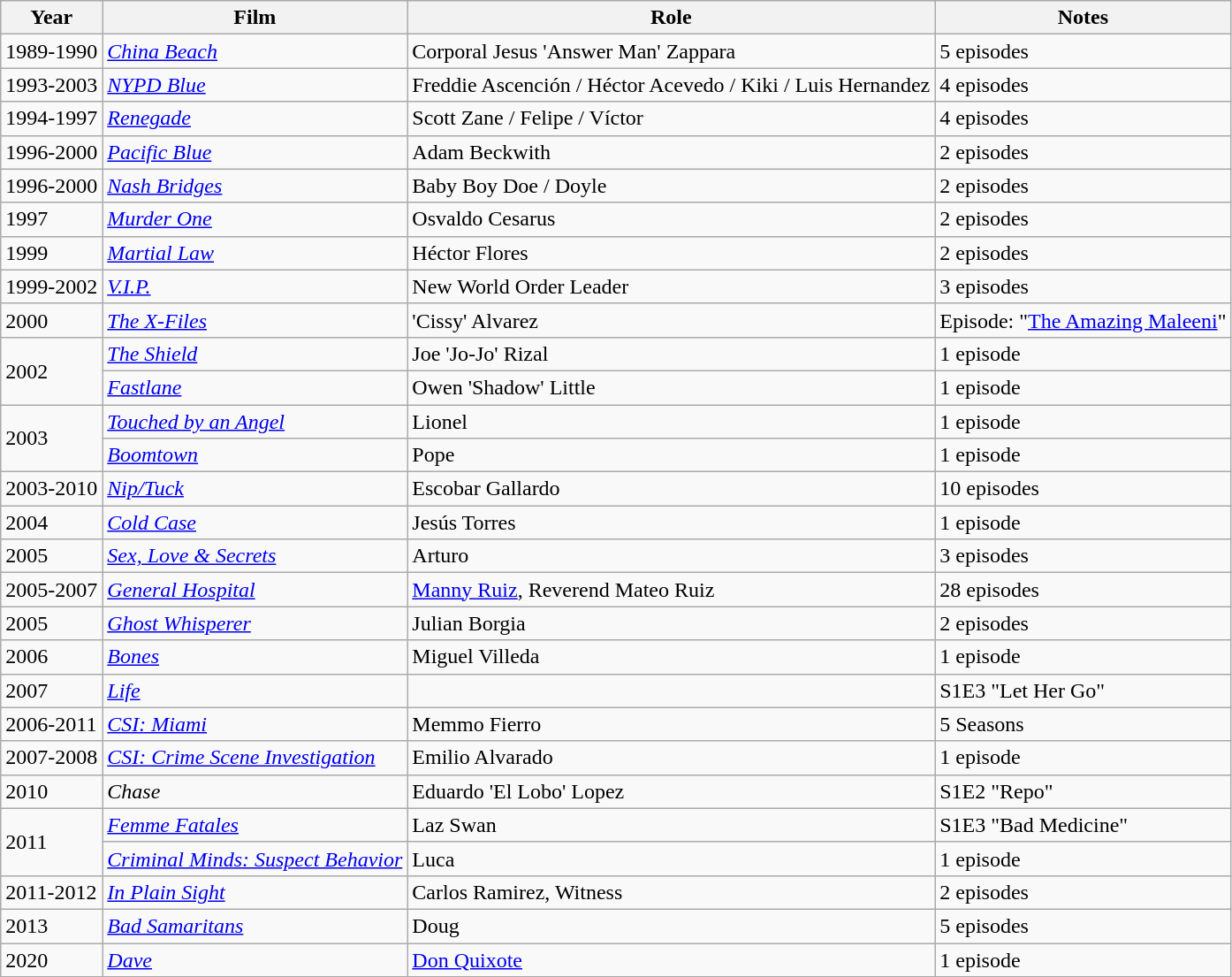<table class="wikitable">
<tr>
<th>Year</th>
<th>Film</th>
<th>Role</th>
<th>Notes</th>
</tr>
<tr>
<td>1989-1990</td>
<td><em><a href='#'>China Beach</a></em></td>
<td>Corporal Jesus 'Answer Man' Zappara</td>
<td>5 episodes</td>
</tr>
<tr>
<td>1993-2003</td>
<td><em><a href='#'>NYPD Blue</a></em></td>
<td>Freddie Ascención / Héctor Acevedo / Kiki / Luis Hernandez</td>
<td>4 episodes</td>
</tr>
<tr>
<td>1994-1997</td>
<td><em><a href='#'>Renegade</a></em></td>
<td>Scott Zane / Felipe / Víctor</td>
<td>4 episodes</td>
</tr>
<tr>
<td>1996-2000</td>
<td><em><a href='#'>Pacific Blue</a></em></td>
<td>Adam Beckwith</td>
<td>2 episodes</td>
</tr>
<tr>
<td>1996-2000</td>
<td><em><a href='#'>Nash Bridges</a></em></td>
<td>Baby Boy Doe / Doyle</td>
<td>2 episodes</td>
</tr>
<tr>
<td>1997</td>
<td><em><a href='#'>Murder One</a></em></td>
<td>Osvaldo Cesarus</td>
<td>2 episodes</td>
</tr>
<tr>
<td>1999</td>
<td><em><a href='#'>Martial Law</a></em></td>
<td>Héctor Flores</td>
<td>2 episodes</td>
</tr>
<tr>
<td>1999-2002</td>
<td><em><a href='#'>V.I.P.</a></em></td>
<td>New World Order Leader</td>
<td>3 episodes</td>
</tr>
<tr>
<td>2000</td>
<td><em><a href='#'>The X-Files</a></em></td>
<td>'Cissy' Alvarez</td>
<td>Episode: "<a href='#'>The Amazing Maleeni</a>"</td>
</tr>
<tr>
<td rowspan="2">2002</td>
<td><em><a href='#'>The Shield</a></em></td>
<td>Joe 'Jo-Jo' Rizal</td>
<td>1 episode</td>
</tr>
<tr>
<td><em><a href='#'>Fastlane</a></em></td>
<td>Owen 'Shadow' Little</td>
<td>1 episode</td>
</tr>
<tr>
<td rowspan="2">2003</td>
<td><em><a href='#'>Touched by an Angel</a></em></td>
<td>Lionel</td>
<td>1 episode</td>
</tr>
<tr>
<td><em><a href='#'>Boomtown</a></em></td>
<td>Pope</td>
<td>1 episode</td>
</tr>
<tr>
<td>2003-2010</td>
<td><em><a href='#'>Nip/Tuck</a></em></td>
<td>Escobar Gallardo</td>
<td>10 episodes</td>
</tr>
<tr>
<td>2004</td>
<td><em><a href='#'>Cold Case</a></em></td>
<td>Jesús Torres</td>
<td>1 episode</td>
</tr>
<tr>
<td>2005</td>
<td><em><a href='#'>Sex, Love & Secrets</a></em></td>
<td>Arturo</td>
<td>3 episodes</td>
</tr>
<tr>
<td>2005-2007</td>
<td><em><a href='#'>General Hospital</a></em></td>
<td><a href='#'>Manny Ruiz</a>, Reverend Mateo Ruiz</td>
<td>28 episodes</td>
</tr>
<tr>
<td>2005</td>
<td><em><a href='#'>Ghost Whisperer</a></em></td>
<td>Julian Borgia</td>
<td>2 episodes</td>
</tr>
<tr>
<td>2006</td>
<td><em><a href='#'>Bones</a></em></td>
<td>Miguel Villeda</td>
<td>1 episode</td>
</tr>
<tr>
<td>2007</td>
<td><em><a href='#'>Life</a></em></td>
<td></td>
<td>S1E3 "Let Her Go"</td>
</tr>
<tr>
<td>2006-2011</td>
<td><em><a href='#'>CSI: Miami</a></em></td>
<td>Memmo Fierro</td>
<td>5 Seasons</td>
</tr>
<tr>
<td>2007-2008</td>
<td><em><a href='#'>CSI: Crime Scene Investigation</a></em></td>
<td>Emilio Alvarado</td>
<td>1 episode</td>
</tr>
<tr>
<td>2010</td>
<td><em>Chase</em></td>
<td>Eduardo 'El Lobo' Lopez</td>
<td>S1E2 "Repo"</td>
</tr>
<tr>
<td rowspan="2">2011</td>
<td><em><a href='#'>Femme Fatales</a></em></td>
<td>Laz Swan</td>
<td>S1E3 "Bad Medicine"</td>
</tr>
<tr>
<td><em><a href='#'>Criminal Minds: Suspect Behavior</a></em></td>
<td>Luca</td>
<td>1 episode</td>
</tr>
<tr>
<td>2011-2012</td>
<td><em><a href='#'>In Plain Sight</a></em></td>
<td>Carlos Ramirez, Witness</td>
<td>2 episodes</td>
</tr>
<tr>
<td>2013</td>
<td><em><a href='#'>Bad Samaritans</a></em></td>
<td>Doug</td>
<td>5 episodes</td>
</tr>
<tr>
<td>2020</td>
<td><em><a href='#'>Dave</a></em></td>
<td><a href='#'>Don Quixote</a></td>
<td>1 episode</td>
</tr>
</table>
